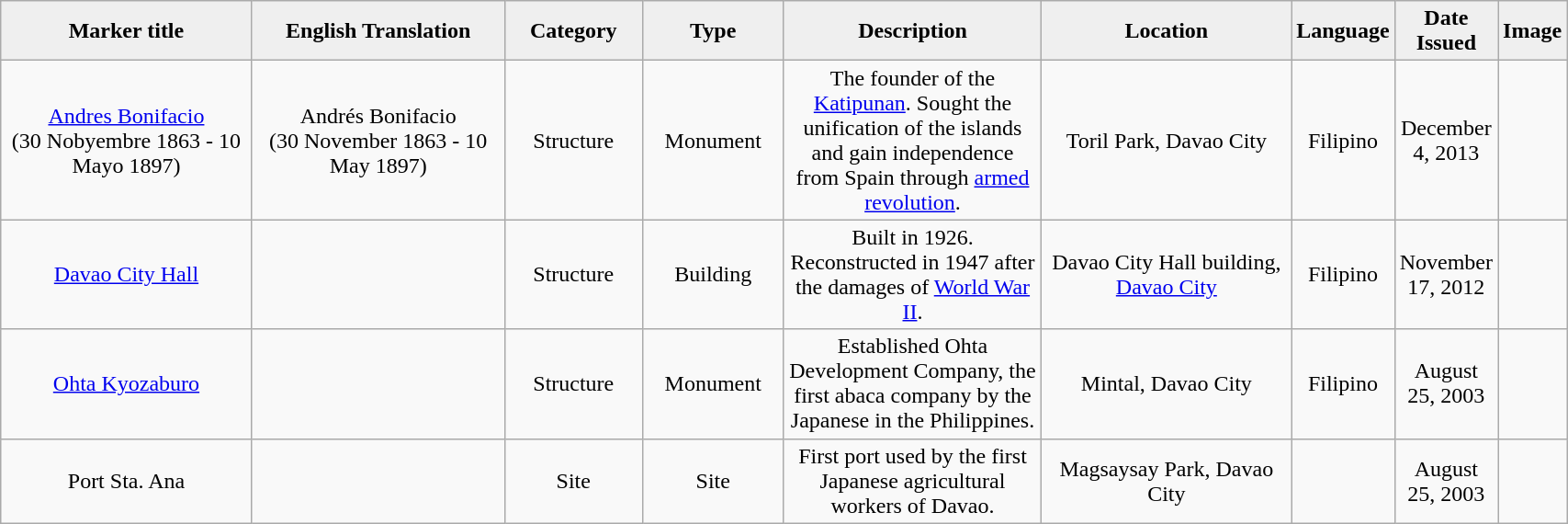<table class="wikitable" style="width:90%; text-align:center;">
<tr>
<th style="width:20%; background:#efefef;">Marker title</th>
<th style="width:20%; background:#efefef;">English Translation</th>
<th style="width:10%; background:#efefef;">Category</th>
<th style="width:10%; background:#efefef;">Type</th>
<th style="width:20%; background:#efefef;">Description</th>
<th style="width:20%; background:#efefef;">Location</th>
<th style="width:10%; background:#efefef;">Language</th>
<th style="width:10%; background:#efefef;">Date Issued</th>
<th style="width:10%; background:#efefef;">Image</th>
</tr>
<tr>
<td><a href='#'>Andres Bonifacio</a> <br> (30 Nobyembre 1863 - 10 Mayo 1897)</td>
<td>Andrés Bonifacio <br> (30 November 1863 - 10 May 1897)</td>
<td>Structure</td>
<td>Monument</td>
<td>The founder of the <a href='#'>Katipunan</a>. Sought the unification of the islands and gain independence from Spain through <a href='#'>armed revolution</a>.</td>
<td>Toril Park, Davao City</td>
<td>Filipino</td>
<td>December 4, 2013 </td>
<td></td>
</tr>
<tr>
<td><a href='#'>Davao City Hall</a></td>
<td></td>
<td>Structure</td>
<td>Building</td>
<td>Built in 1926. Reconstructed in 1947 after the damages of <a href='#'>World War II</a>.</td>
<td>Davao City Hall building, <a href='#'>Davao City</a></td>
<td>Filipino</td>
<td>November 17, 2012</td>
<td></td>
</tr>
<tr>
<td><a href='#'>Ohta Kyozaburo</a></td>
<td></td>
<td>Structure</td>
<td>Monument</td>
<td>Established Ohta Development Company, the first abaca company by the Japanese in the Philippines.</td>
<td>Mintal, Davao City</td>
<td>Filipino</td>
<td>August 25, 2003</td>
<td></td>
</tr>
<tr>
<td>Port Sta. Ana</td>
<td></td>
<td>Site</td>
<td>Site</td>
<td>First port used by the first Japanese agricultural workers of Davao.</td>
<td>Magsaysay Park, Davao City</td>
<td></td>
<td>August 25, 2003</td>
<td></td>
</tr>
</table>
